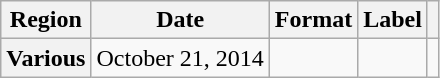<table class="wikitable plainrowheaders">
<tr>
<th scope="col">Region</th>
<th scope="col">Date</th>
<th scope="col">Format</th>
<th scope="col">Label</th>
<th scope="col"></th>
</tr>
<tr>
<th scope="row">Various</th>
<td rowspan="1">October 21, 2014</td>
<td rowspan="1"></td>
<td rowspan="1"></td>
<td align="center"></td>
</tr>
</table>
